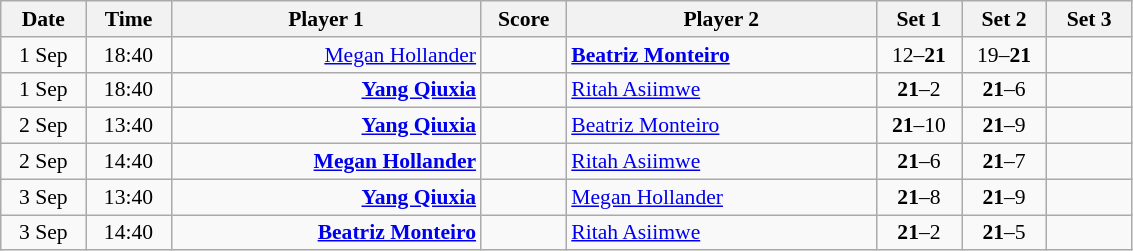<table class="wikitable" style="font-size:90%; text-align:center">
<tr>
<th width="50">Date</th>
<th width="50">Time</th>
<th width="200">Player 1</th>
<th width="50">Score</th>
<th width="200">Player 2</th>
<th width="50">Set 1</th>
<th width="50">Set 2</th>
<th width="50">Set 3</th>
</tr>
<tr>
<td>1 Sep</td>
<td>18:40</td>
<td align="right"><a href='#'>Megan Hollander</a> </td>
<td> </td>
<td align="left"><strong> <a href='#'>Beatriz Monteiro</a></strong></td>
<td>12–<strong>21</strong></td>
<td>19–<strong>21</strong></td>
<td></td>
</tr>
<tr>
<td>1 Sep</td>
<td>18:40</td>
<td align="right"><strong><a href='#'>Yang Qiuxia</a> </strong></td>
<td> </td>
<td align="left"> <a href='#'>Ritah Asiimwe</a></td>
<td><strong>21</strong>–2</td>
<td><strong>21</strong>–6</td>
<td></td>
</tr>
<tr>
<td>2 Sep</td>
<td>13:40</td>
<td align="right"><strong><a href='#'>Yang Qiuxia</a> </strong></td>
<td> </td>
<td align="left"> <a href='#'>Beatriz Monteiro</a></td>
<td><strong>21</strong>–10</td>
<td><strong>21</strong>–9</td>
<td></td>
</tr>
<tr>
<td>2 Sep</td>
<td>14:40</td>
<td align="right"><strong><a href='#'>Megan Hollander</a> </strong></td>
<td> </td>
<td align="left"> <a href='#'>Ritah Asiimwe</a></td>
<td><strong>21</strong>–6</td>
<td><strong>21</strong>–7</td>
<td></td>
</tr>
<tr>
<td>3 Sep</td>
<td>13:40</td>
<td align="right"><strong><a href='#'>Yang Qiuxia</a> </strong></td>
<td> </td>
<td align="left"> <a href='#'>Megan Hollander</a></td>
<td><strong>21</strong>–8</td>
<td><strong>21</strong>–9</td>
<td></td>
</tr>
<tr>
<td>3 Sep</td>
<td>14:40</td>
<td align="right"><strong><a href='#'>Beatriz Monteiro</a> </strong></td>
<td> </td>
<td align="left"> <a href='#'>Ritah Asiimwe</a></td>
<td><strong>21</strong>–2</td>
<td><strong>21</strong>–5</td>
<td></td>
</tr>
</table>
